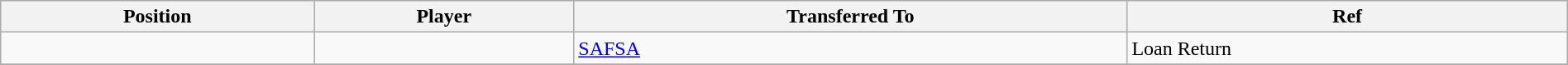<table class="wikitable sortable" style="width:100%; text-align:center; font-size:100%; text-align:left;">
<tr>
<th><strong>Position</strong></th>
<th><strong>Player</strong></th>
<th><strong>Transferred To</strong></th>
<th><strong>Ref</strong></th>
</tr>
<tr>
<td></td>
<td></td>
<td> <a href='#'>SAFSA</a></td>
<td>Loan Return</td>
</tr>
<tr>
</tr>
</table>
